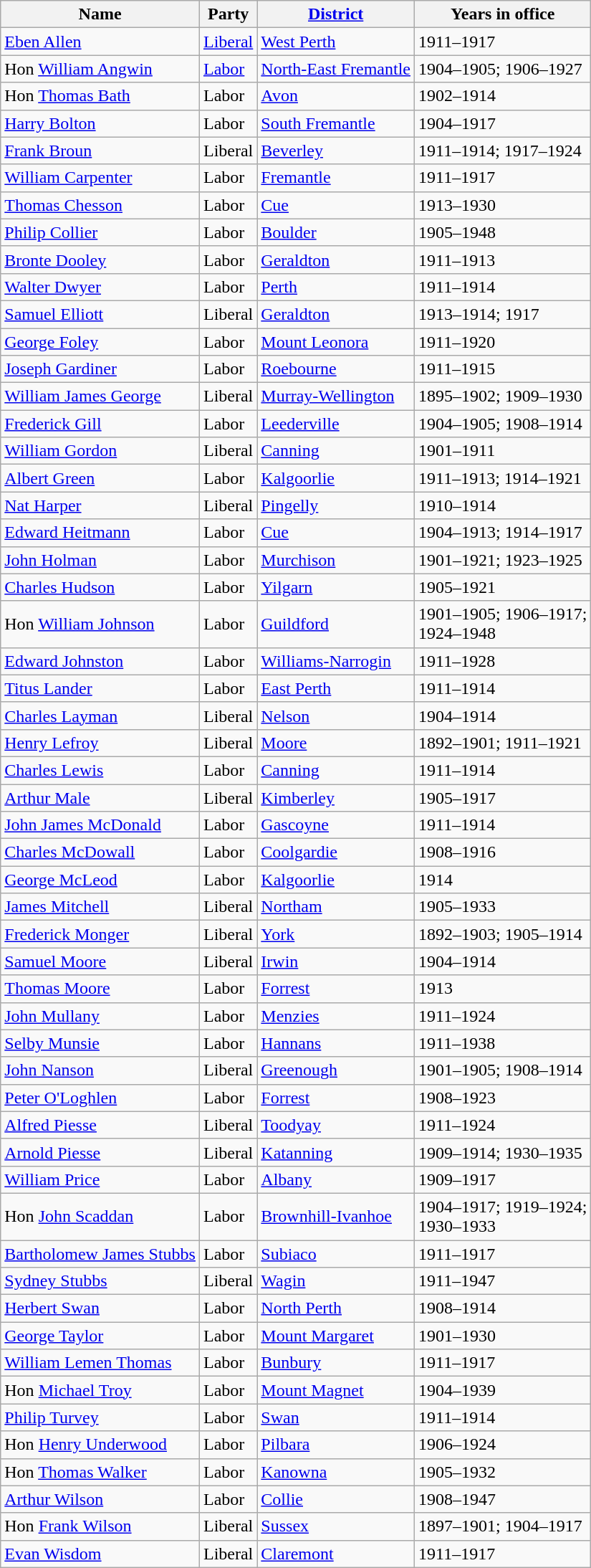<table class="wikitable sortable">
<tr>
<th><strong>Name</strong></th>
<th><strong>Party</strong></th>
<th><strong><a href='#'>District</a></strong></th>
<th><strong>Years in office</strong></th>
</tr>
<tr>
<td><a href='#'>Eben Allen</a></td>
<td><a href='#'>Liberal</a></td>
<td><a href='#'>West Perth</a></td>
<td>1911–1917</td>
</tr>
<tr>
<td>Hon <a href='#'>William Angwin</a></td>
<td><a href='#'>Labor</a></td>
<td><a href='#'>North-East Fremantle</a></td>
<td>1904–1905; 1906–1927</td>
</tr>
<tr>
<td>Hon <a href='#'>Thomas Bath</a></td>
<td>Labor</td>
<td><a href='#'>Avon</a></td>
<td>1902–1914</td>
</tr>
<tr>
<td><a href='#'>Harry Bolton</a></td>
<td>Labor</td>
<td><a href='#'>South Fremantle</a></td>
<td>1904–1917</td>
</tr>
<tr>
<td><a href='#'>Frank Broun</a></td>
<td>Liberal</td>
<td><a href='#'>Beverley</a></td>
<td>1911–1914; 1917–1924</td>
</tr>
<tr>
<td><a href='#'>William Carpenter</a></td>
<td>Labor</td>
<td><a href='#'>Fremantle</a></td>
<td>1911–1917</td>
</tr>
<tr>
<td><a href='#'>Thomas Chesson</a></td>
<td>Labor</td>
<td><a href='#'>Cue</a></td>
<td>1913–1930</td>
</tr>
<tr>
<td><a href='#'>Philip Collier</a></td>
<td>Labor</td>
<td><a href='#'>Boulder</a></td>
<td>1905–1948</td>
</tr>
<tr>
<td><a href='#'>Bronte Dooley</a></td>
<td>Labor</td>
<td><a href='#'>Geraldton</a></td>
<td>1911–1913</td>
</tr>
<tr>
<td><a href='#'>Walter Dwyer</a></td>
<td>Labor</td>
<td><a href='#'>Perth</a></td>
<td>1911–1914</td>
</tr>
<tr>
<td><a href='#'>Samuel Elliott</a></td>
<td>Liberal</td>
<td><a href='#'>Geraldton</a></td>
<td>1913–1914; 1917</td>
</tr>
<tr>
<td><a href='#'>George Foley</a></td>
<td>Labor</td>
<td><a href='#'>Mount Leonora</a></td>
<td>1911–1920</td>
</tr>
<tr>
<td><a href='#'>Joseph Gardiner</a></td>
<td>Labor</td>
<td><a href='#'>Roebourne</a></td>
<td>1911–1915</td>
</tr>
<tr>
<td><a href='#'>William James George</a></td>
<td>Liberal</td>
<td><a href='#'>Murray-Wellington</a></td>
<td>1895–1902; 1909–1930</td>
</tr>
<tr>
<td><a href='#'>Frederick Gill</a></td>
<td>Labor</td>
<td><a href='#'>Leederville</a></td>
<td>1904–1905; 1908–1914</td>
</tr>
<tr>
<td><a href='#'>William Gordon</a></td>
<td>Liberal</td>
<td><a href='#'>Canning</a></td>
<td>1901–1911</td>
</tr>
<tr>
<td><a href='#'>Albert Green</a></td>
<td>Labor</td>
<td><a href='#'>Kalgoorlie</a></td>
<td>1911–1913; 1914–1921</td>
</tr>
<tr>
<td><a href='#'>Nat Harper</a></td>
<td>Liberal</td>
<td><a href='#'>Pingelly</a></td>
<td>1910–1914</td>
</tr>
<tr>
<td><a href='#'>Edward Heitmann</a></td>
<td>Labor</td>
<td><a href='#'>Cue</a></td>
<td>1904–1913; 1914–1917</td>
</tr>
<tr>
<td><a href='#'>John Holman</a></td>
<td>Labor</td>
<td><a href='#'>Murchison</a></td>
<td>1901–1921; 1923–1925</td>
</tr>
<tr>
<td><a href='#'>Charles Hudson</a></td>
<td>Labor</td>
<td><a href='#'>Yilgarn</a></td>
<td>1905–1921</td>
</tr>
<tr>
<td>Hon <a href='#'>William Johnson</a></td>
<td>Labor</td>
<td><a href='#'>Guildford</a></td>
<td>1901–1905; 1906–1917;<br>1924–1948</td>
</tr>
<tr>
<td><a href='#'>Edward Johnston</a></td>
<td>Labor</td>
<td><a href='#'>Williams-Narrogin</a></td>
<td>1911–1928</td>
</tr>
<tr>
<td><a href='#'>Titus Lander</a></td>
<td>Labor</td>
<td><a href='#'>East Perth</a></td>
<td>1911–1914</td>
</tr>
<tr>
<td><a href='#'>Charles Layman</a></td>
<td>Liberal</td>
<td><a href='#'>Nelson</a></td>
<td>1904–1914</td>
</tr>
<tr>
<td><a href='#'>Henry Lefroy</a></td>
<td>Liberal</td>
<td><a href='#'>Moore</a></td>
<td>1892–1901; 1911–1921</td>
</tr>
<tr>
<td><a href='#'>Charles Lewis</a></td>
<td>Labor</td>
<td><a href='#'>Canning</a></td>
<td>1911–1914</td>
</tr>
<tr>
<td><a href='#'>Arthur Male</a></td>
<td>Liberal</td>
<td><a href='#'>Kimberley</a></td>
<td>1905–1917</td>
</tr>
<tr>
<td><a href='#'>John James McDonald</a></td>
<td>Labor</td>
<td><a href='#'>Gascoyne</a></td>
<td>1911–1914</td>
</tr>
<tr>
<td><a href='#'>Charles McDowall</a></td>
<td>Labor</td>
<td><a href='#'>Coolgardie</a></td>
<td>1908–1916</td>
</tr>
<tr>
<td><a href='#'>George McLeod</a></td>
<td>Labor</td>
<td><a href='#'>Kalgoorlie</a></td>
<td>1914</td>
</tr>
<tr>
<td><a href='#'>James Mitchell</a></td>
<td>Liberal</td>
<td><a href='#'>Northam</a></td>
<td>1905–1933</td>
</tr>
<tr>
<td><a href='#'>Frederick Monger</a></td>
<td>Liberal</td>
<td><a href='#'>York</a></td>
<td>1892–1903; 1905–1914</td>
</tr>
<tr>
<td><a href='#'>Samuel Moore</a></td>
<td>Liberal</td>
<td><a href='#'>Irwin</a></td>
<td>1904–1914</td>
</tr>
<tr>
<td><a href='#'>Thomas Moore</a></td>
<td>Labor</td>
<td><a href='#'>Forrest</a></td>
<td>1913</td>
</tr>
<tr>
<td><a href='#'>John Mullany</a></td>
<td>Labor</td>
<td><a href='#'>Menzies</a></td>
<td>1911–1924</td>
</tr>
<tr>
<td><a href='#'>Selby Munsie</a></td>
<td>Labor</td>
<td><a href='#'>Hannans</a></td>
<td>1911–1938</td>
</tr>
<tr>
<td><a href='#'>John Nanson</a></td>
<td>Liberal</td>
<td><a href='#'>Greenough</a></td>
<td>1901–1905; 1908–1914</td>
</tr>
<tr>
<td><a href='#'>Peter O'Loghlen</a></td>
<td>Labor</td>
<td><a href='#'>Forrest</a></td>
<td>1908–1923</td>
</tr>
<tr>
<td><a href='#'>Alfred Piesse</a></td>
<td>Liberal</td>
<td><a href='#'>Toodyay</a></td>
<td>1911–1924</td>
</tr>
<tr>
<td><a href='#'>Arnold Piesse</a></td>
<td>Liberal</td>
<td><a href='#'>Katanning</a></td>
<td>1909–1914; 1930–1935</td>
</tr>
<tr>
<td><a href='#'>William Price</a></td>
<td>Labor</td>
<td><a href='#'>Albany</a></td>
<td>1909–1917</td>
</tr>
<tr>
<td>Hon <a href='#'>John Scaddan</a></td>
<td>Labor</td>
<td><a href='#'>Brownhill-Ivanhoe</a></td>
<td>1904–1917; 1919–1924;<br>1930–1933</td>
</tr>
<tr>
<td><a href='#'>Bartholomew James Stubbs</a></td>
<td>Labor</td>
<td><a href='#'>Subiaco</a></td>
<td>1911–1917</td>
</tr>
<tr>
<td><a href='#'>Sydney Stubbs</a></td>
<td>Liberal</td>
<td><a href='#'>Wagin</a></td>
<td>1911–1947</td>
</tr>
<tr>
<td><a href='#'>Herbert Swan</a></td>
<td>Labor</td>
<td><a href='#'>North Perth</a></td>
<td>1908–1914</td>
</tr>
<tr>
<td><a href='#'>George Taylor</a></td>
<td>Labor</td>
<td><a href='#'>Mount Margaret</a></td>
<td>1901–1930</td>
</tr>
<tr>
<td><a href='#'>William Lemen Thomas</a></td>
<td>Labor</td>
<td><a href='#'>Bunbury</a></td>
<td>1911–1917</td>
</tr>
<tr>
<td>Hon <a href='#'>Michael Troy</a></td>
<td>Labor</td>
<td><a href='#'>Mount Magnet</a></td>
<td>1904–1939</td>
</tr>
<tr>
<td><a href='#'>Philip Turvey</a></td>
<td>Labor</td>
<td><a href='#'>Swan</a></td>
<td>1911–1914</td>
</tr>
<tr>
<td>Hon <a href='#'>Henry Underwood</a></td>
<td>Labor</td>
<td><a href='#'>Pilbara</a></td>
<td>1906–1924</td>
</tr>
<tr>
<td>Hon <a href='#'>Thomas Walker</a></td>
<td>Labor</td>
<td><a href='#'>Kanowna</a></td>
<td>1905–1932</td>
</tr>
<tr>
<td><a href='#'>Arthur Wilson</a></td>
<td>Labor</td>
<td><a href='#'>Collie</a></td>
<td>1908–1947</td>
</tr>
<tr>
<td>Hon <a href='#'>Frank Wilson</a></td>
<td>Liberal</td>
<td><a href='#'>Sussex</a></td>
<td>1897–1901; 1904–1917</td>
</tr>
<tr>
<td><a href='#'>Evan Wisdom</a></td>
<td>Liberal</td>
<td><a href='#'>Claremont</a></td>
<td>1911–1917</td>
</tr>
</table>
